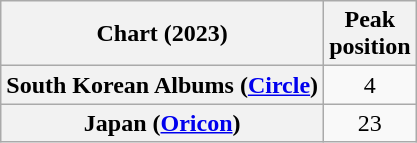<table class="wikitable plainrowheaders" style="text-align:center">
<tr>
<th scope="col">Chart (2023)</th>
<th scope="col">Peak<br>position</th>
</tr>
<tr>
<th scope="row">South Korean Albums (<a href='#'>Circle</a>)</th>
<td>4</td>
</tr>
<tr>
<th scope="row">Japan (<a href='#'>Oricon</a>)</th>
<td>23</td>
</tr>
</table>
